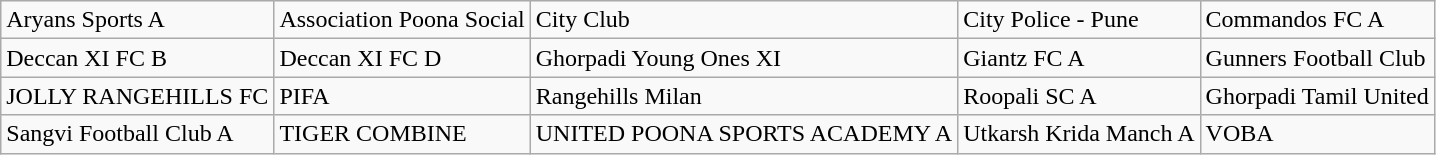<table class="wikitable">
<tr>
<td>Aryans Sports A</td>
<td>Association Poona Social</td>
<td>City Club</td>
<td>City Police - Pune</td>
<td>Commandos FC A</td>
</tr>
<tr>
<td>Deccan XI FC B</td>
<td>Deccan XI FC D</td>
<td>Ghorpadi Young Ones XI</td>
<td>Giantz FC A</td>
<td>Gunners Football Club</td>
</tr>
<tr>
<td>JOLLY RANGEHILLS FC</td>
<td>PIFA</td>
<td>Rangehills Milan</td>
<td>Roopali SC A</td>
<td>Ghorpadi Tamil United</td>
</tr>
<tr>
<td>Sangvi Football Club A</td>
<td>TIGER COMBINE</td>
<td>UNITED POONA SPORTS ACADEMY A</td>
<td>Utkarsh Krida Manch A</td>
<td>VOBA</td>
</tr>
</table>
